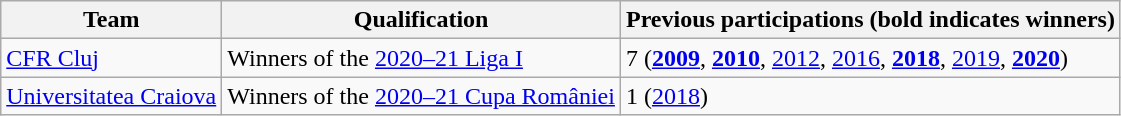<table class="wikitable">
<tr>
<th>Team</th>
<th>Qualification</th>
<th>Previous participations (bold indicates winners)</th>
</tr>
<tr>
<td><a href='#'>CFR Cluj</a></td>
<td>Winners of the <a href='#'>2020–21 Liga I</a></td>
<td>7 (<strong><a href='#'>2009</a></strong>, <strong><a href='#'>2010</a></strong>, <a href='#'>2012</a>, <a href='#'>2016</a>, <strong><a href='#'>2018</a></strong>, <a href='#'>2019</a>, <strong><a href='#'>2020</a></strong>)</td>
</tr>
<tr>
<td><a href='#'>Universitatea Craiova</a></td>
<td>Winners of the <a href='#'>2020–21 Cupa României</a></td>
<td>1 (<a href='#'>2018</a>)</td>
</tr>
</table>
